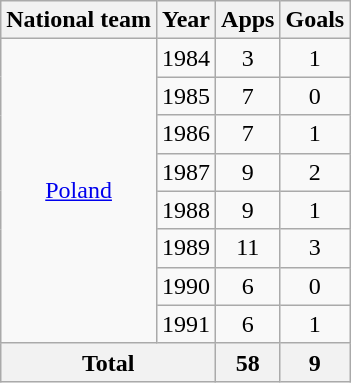<table class="wikitable" style="text-align:center">
<tr>
<th>National team</th>
<th>Year</th>
<th>Apps</th>
<th>Goals</th>
</tr>
<tr>
<td rowspan="8"><a href='#'>Poland</a></td>
<td>1984</td>
<td>3</td>
<td>1</td>
</tr>
<tr>
<td>1985</td>
<td>7</td>
<td>0</td>
</tr>
<tr>
<td>1986</td>
<td>7</td>
<td>1</td>
</tr>
<tr>
<td>1987</td>
<td>9</td>
<td>2</td>
</tr>
<tr>
<td>1988</td>
<td>9</td>
<td>1</td>
</tr>
<tr>
<td>1989</td>
<td>11</td>
<td>3</td>
</tr>
<tr>
<td>1990</td>
<td>6</td>
<td>0</td>
</tr>
<tr>
<td>1991</td>
<td>6</td>
<td>1</td>
</tr>
<tr>
<th colspan="2">Total</th>
<th>58</th>
<th>9</th>
</tr>
</table>
